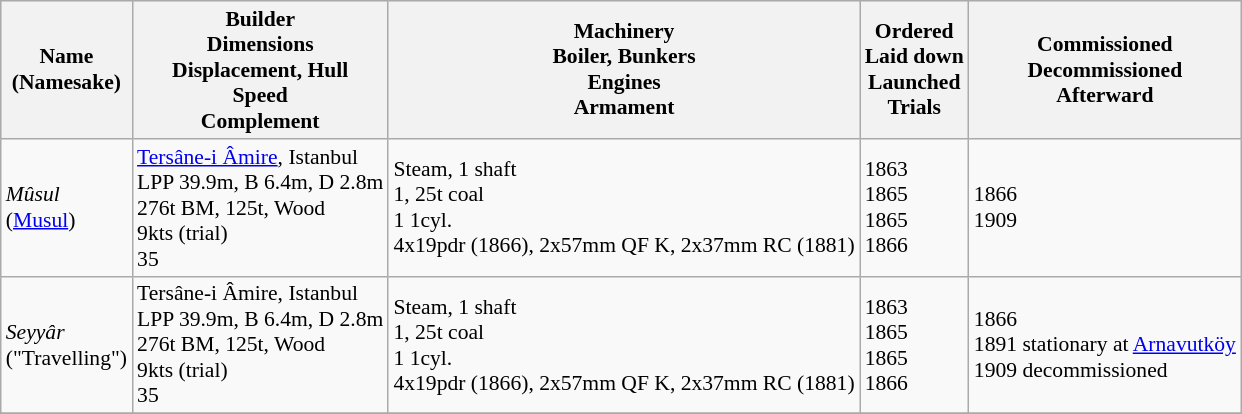<table class="wikitable" style="font-size:90%;">
<tr bgcolor="#e6e9ff">
<th>Name<br>(Namesake)</th>
<th>Builder<br>Dimensions<br>Displacement, Hull<br>Speed<br>Complement</th>
<th>Machinery<br>Boiler, Bunkers<br>Engines<br>Armament</th>
<th>Ordered<br>Laid down<br>Launched<br>Trials</th>
<th>Commissioned<br>Decommissioned<br>Afterward</th>
</tr>
<tr ---->
<td><em>Mûsul</em><br>(<a href='#'>Musul</a>)</td>
<td> <a href='#'>Tersâne-i Âmire</a>, Istanbul<br>LPP 39.9m, B 6.4m, D 2.8m<br>276t BM, 125t, Wood<br>9kts (trial)<br>35</td>
<td>Steam, 1 shaft<br>1, 25t coal<br>1 1cyl.<br>4x19pdr (1866), 2x57mm QF K, 2x37mm RC (1881)</td>
<td>1863<br>1865<br>1865<br>1866</td>
<td>1866<br>1909</td>
</tr>
<tr ---->
<td><em>Seyyâr</em><br>("Travelling")</td>
<td> Tersâne-i Âmire, Istanbul<br>LPP 39.9m, B 6.4m, D 2.8m<br>276t BM, 125t, Wood<br>9kts (trial)<br>35</td>
<td>Steam, 1 shaft<br>1, 25t coal<br>1 1cyl.<br>4x19pdr (1866), 2x57mm QF K, 2x37mm RC (1881)</td>
<td>1863<br>1865<br>1865<br>1866</td>
<td>1866<br>1891 stationary at <a href='#'>Arnavutköy</a><br>1909 decommissioned</td>
</tr>
<tr ---->
</tr>
</table>
